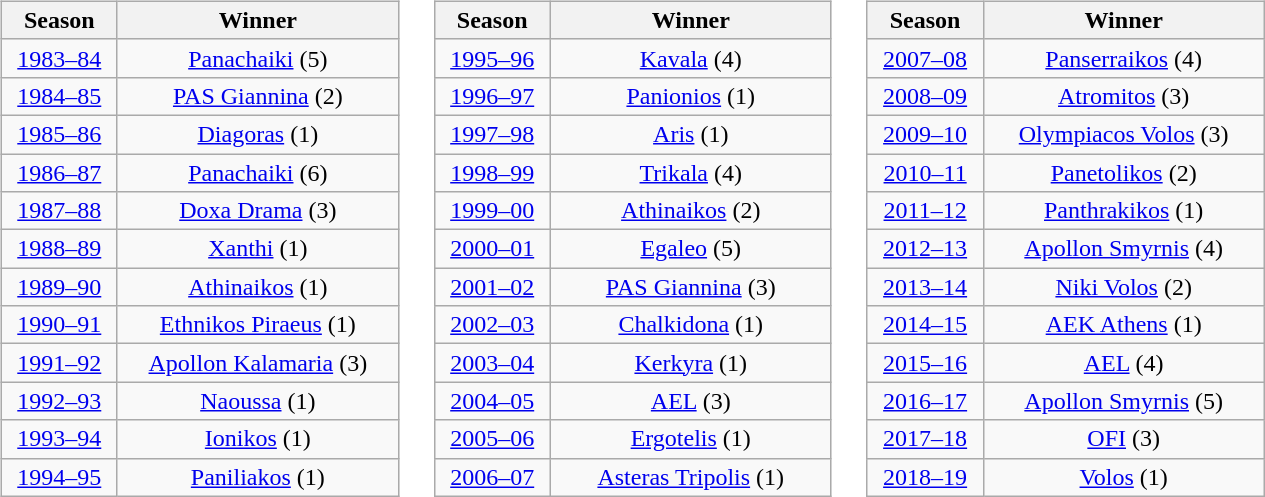<table>
<tr>
<td valign="top" width=33%><br><table class="wikitable" style="text-align:center;">
<tr>
<th width="70">Season</th>
<th width="180">Winner</th>
</tr>
<tr>
<td><a href='#'>1983–84</a></td>
<td><a href='#'>Panachaiki</a> (5)</td>
</tr>
<tr>
<td><a href='#'>1984–85</a></td>
<td><a href='#'>PAS Giannina</a> (2)</td>
</tr>
<tr>
<td><a href='#'>1985–86</a></td>
<td><a href='#'>Diagoras</a> (1)</td>
</tr>
<tr>
<td><a href='#'>1986–87</a></td>
<td><a href='#'>Panachaiki</a> (6)</td>
</tr>
<tr>
<td><a href='#'>1987–88</a></td>
<td><a href='#'>Doxa Drama</a> (3)</td>
</tr>
<tr>
<td><a href='#'>1988–89</a></td>
<td><a href='#'>Xanthi</a> (1)</td>
</tr>
<tr>
<td><a href='#'>1989–90</a></td>
<td><a href='#'>Athinaikos</a> (1)</td>
</tr>
<tr>
<td><a href='#'>1990–91</a></td>
<td><a href='#'>Ethnikos Piraeus</a> (1)</td>
</tr>
<tr>
<td><a href='#'>1991–92</a></td>
<td><a href='#'>Apollon Kalamaria</a> (3)</td>
</tr>
<tr>
<td><a href='#'>1992–93</a></td>
<td><a href='#'>Naoussa</a> (1)</td>
</tr>
<tr>
<td><a href='#'>1993–94</a></td>
<td><a href='#'>Ionikos</a> (1)</td>
</tr>
<tr>
<td><a href='#'>1994–95</a></td>
<td><a href='#'>Paniliakos</a> (1)</td>
</tr>
</table>
</td>
<td valign="top" width=33%><br><table class="wikitable" style="text-align:center;">
<tr>
<th width="70">Season</th>
<th width="180">Winner</th>
</tr>
<tr>
<td><a href='#'>1995–96</a></td>
<td><a href='#'>Kavala</a> (4)</td>
</tr>
<tr>
<td><a href='#'>1996–97</a></td>
<td><a href='#'>Panionios</a> (1)</td>
</tr>
<tr>
<td><a href='#'>1997–98</a></td>
<td><a href='#'>Aris</a> (1)</td>
</tr>
<tr>
<td><a href='#'>1998–99</a></td>
<td><a href='#'>Trikala</a> (4)</td>
</tr>
<tr>
<td><a href='#'>1999–00</a></td>
<td><a href='#'>Athinaikos</a> (2)</td>
</tr>
<tr>
<td><a href='#'>2000–01</a></td>
<td><a href='#'>Egaleo</a> (5)</td>
</tr>
<tr>
<td><a href='#'>2001–02</a></td>
<td><a href='#'>PAS Giannina</a> (3)</td>
</tr>
<tr>
<td><a href='#'>2002–03</a></td>
<td><a href='#'>Chalkidona</a> (1)</td>
</tr>
<tr>
<td><a href='#'>2003–04</a></td>
<td><a href='#'>Kerkyra</a> (1)</td>
</tr>
<tr>
<td><a href='#'>2004–05</a></td>
<td><a href='#'>AEL</a> (3)</td>
</tr>
<tr>
<td><a href='#'>2005–06</a></td>
<td><a href='#'>Ergotelis</a> (1)</td>
</tr>
<tr>
<td><a href='#'>2006–07</a></td>
<td><a href='#'>Asteras Tripolis</a> (1)</td>
</tr>
</table>
</td>
<td valign="top" width=33%><br><table class="wikitable" style="text-align:center;">
<tr>
<th width="70">Season</th>
<th width="180">Winner</th>
</tr>
<tr>
<td><a href='#'>2007–08</a></td>
<td><a href='#'>Panserraikos</a> (4)</td>
</tr>
<tr>
<td><a href='#'>2008–09</a></td>
<td><a href='#'>Atromitos</a> (3)</td>
</tr>
<tr>
<td><a href='#'>2009–10</a></td>
<td><a href='#'>Olympiacos Volos</a> (3)</td>
</tr>
<tr>
<td><a href='#'>2010–11</a></td>
<td><a href='#'>Panetolikos</a> (2)</td>
</tr>
<tr>
<td><a href='#'>2011–12</a></td>
<td><a href='#'>Panthrakikos</a> (1)</td>
</tr>
<tr>
<td><a href='#'>2012–13</a></td>
<td><a href='#'>Apollon Smyrnis</a> (4)</td>
</tr>
<tr>
<td><a href='#'>2013–14</a></td>
<td><a href='#'>Niki Volos</a> (2)</td>
</tr>
<tr>
<td><a href='#'>2014–15</a></td>
<td><a href='#'>AEK Athens</a> (1)</td>
</tr>
<tr>
<td><a href='#'>2015–16</a></td>
<td><a href='#'>AEL</a> (4)</td>
</tr>
<tr>
<td><a href='#'>2016–17</a></td>
<td><a href='#'>Apollon Smyrnis</a> (5)</td>
</tr>
<tr>
<td><a href='#'>2017–18</a></td>
<td><a href='#'>OFI</a> (3)</td>
</tr>
<tr>
<td><a href='#'>2018–19</a></td>
<td><a href='#'>Volos</a> (1)</td>
</tr>
</table>
</td>
</tr>
</table>
